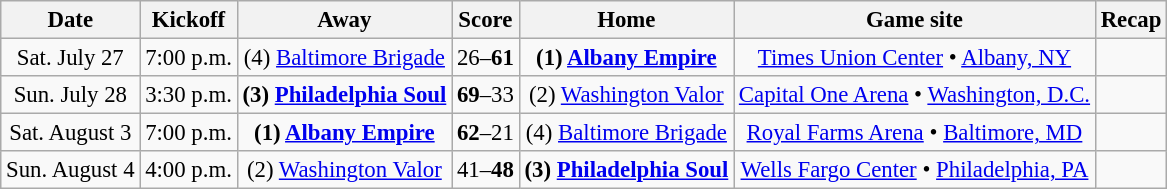<table class="wikitable" style="font-size: 95%;">
<tr>
<th>Date</th>
<th>Kickoff</th>
<th>Away</th>
<th>Score</th>
<th>Home</th>
<th>Game site</th>
<th>Recap</th>
</tr>
<tr>
<td align="center">Sat. July 27</td>
<td align="center">7:00 p.m.</td>
<td align="center">(4) <a href='#'>Baltimore Brigade</a></td>
<td align="center">26–<strong>61</strong></td>
<td align="center"><strong>(1) <a href='#'>Albany Empire</a></strong></td>
<td align="center"><a href='#'>Times Union Center</a> • <a href='#'>Albany, NY</a></td>
<td align="center"></td>
</tr>
<tr>
<td align="center">Sun. July 28</td>
<td align="center">3:30 p.m.</td>
<td align="center"><strong>(3) <a href='#'>Philadelphia Soul</a></strong></td>
<td align="center"><strong>69</strong>–33</td>
<td align="center">(2) <a href='#'>Washington Valor</a></td>
<td align="center"><a href='#'>Capital One Arena</a> • <a href='#'>Washington, D.C.</a></td>
<td align="center"></td>
</tr>
<tr>
<td align="center">Sat. August 3</td>
<td align="center">7:00 p.m.</td>
<td align="center"><strong>(1) <a href='#'>Albany Empire</a></strong></td>
<td align="center"><strong>62</strong>–21</td>
<td align="center">(4) <a href='#'>Baltimore Brigade</a></td>
<td align="center"><a href='#'>Royal Farms Arena</a> • <a href='#'>Baltimore, MD</a></td>
<td align="center"></td>
</tr>
<tr>
<td align="center">Sun. August 4</td>
<td align="center">4:00 p.m.</td>
<td align="center">(2) <a href='#'>Washington Valor</a></td>
<td align="center">41–<strong>48</strong></td>
<td align="center"><strong>(3) <a href='#'>Philadelphia Soul</a></strong></td>
<td align="center"><a href='#'>Wells Fargo Center</a> • <a href='#'>Philadelphia, PA</a></td>
<td align="center"></td>
</tr>
</table>
